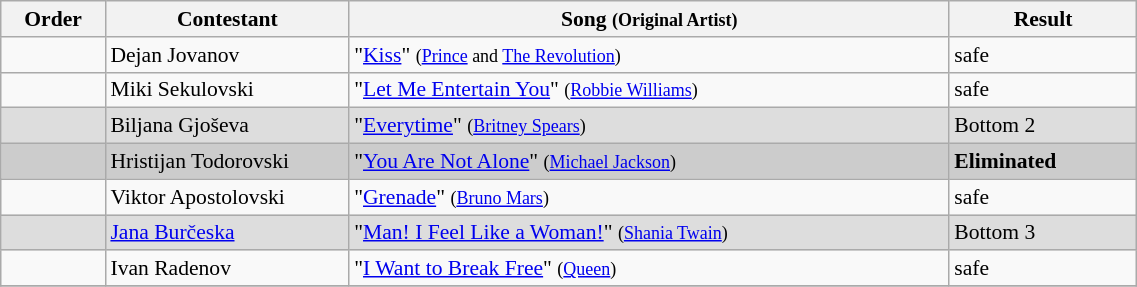<table class="wikitable" style="font-size:90%; width:60%; text-align: left;">
<tr>
<th width="05%">Order</th>
<th width="13%">Contestant</th>
<th width="32%">Song <small>(Original Artist)</small></th>
<th width="10%">Result</th>
</tr>
<tr>
<td></td>
<td>Dejan Jovanov</td>
<td>"<a href='#'>Kiss</a>" <small>(<a href='#'>Prince</a> and <a href='#'>The Revolution</a>)</small></td>
<td>safe</td>
</tr>
<tr>
<td></td>
<td>Miki Sekulovski</td>
<td>"<a href='#'>Let Me Entertain You</a>" <small>(<a href='#'>Robbie Williams</a>)</small></td>
<td>safe</td>
</tr>
<tr>
<td bgcolor="DDDDDD"></td>
<td bgcolor="DDDDDD">Biljana Gjoševa</td>
<td bgcolor="DDDDDD">"<a href='#'>Everytime</a>" <small>(<a href='#'>Britney Spears</a>)</small></td>
<td bgcolor="DDDDDD">Bottom 2</td>
</tr>
<tr>
<td bgcolor="CCCCCC"></td>
<td bgcolor="CCCCCC">Hristijan Todorovski</td>
<td bgcolor="CCCCCC">"<a href='#'>You Are Not Alone</a>" <small>(<a href='#'>Michael Jackson</a>)</small></td>
<td bgcolor="CCCCCC"><strong>Eliminated</strong></td>
</tr>
<tr>
<td></td>
<td>Viktor Apostolovski</td>
<td>"<a href='#'>Grenade</a>" <small>(<a href='#'>Bruno Mars</a>)</small></td>
<td>safe</td>
</tr>
<tr>
<td bgcolor="DDDDDD"></td>
<td bgcolor="DDDDDD"><a href='#'>Jana Burčeska</a></td>
<td bgcolor="DDDDDD">"<a href='#'>Man! I Feel Like a Woman!</a>" <small>(<a href='#'>Shania Twain</a>)</small></td>
<td bgcolor="DDDDDD">Bottom 3</td>
</tr>
<tr>
<td></td>
<td>Ivan Radenov</td>
<td>"<a href='#'>I Want to Break Free</a>" <small>(<a href='#'>Queen</a>)</small></td>
<td>safe</td>
</tr>
<tr>
</tr>
</table>
